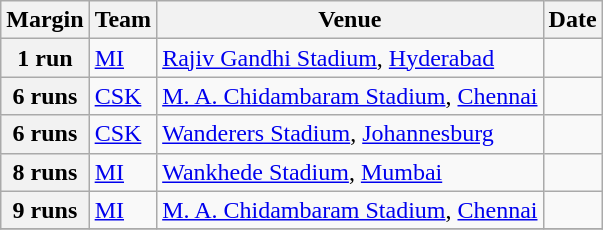<table class="wikitable">
<tr>
<th>Margin</th>
<th>Team</th>
<th>Venue</th>
<th>Date</th>
</tr>
<tr>
<th>1 run</th>
<td><a href='#'>MI</a></td>
<td><a href='#'>Rajiv Gandhi Stadium</a>, <a href='#'>Hyderabad</a></td>
<td></td>
</tr>
<tr>
<th>6 runs</th>
<td><a href='#'>CSK</a></td>
<td><a href='#'>M. A. Chidambaram Stadium</a>, <a href='#'>Chennai</a></td>
<td></td>
</tr>
<tr>
<th>6 runs</th>
<td><a href='#'>CSK</a></td>
<td><a href='#'>Wanderers Stadium</a>, <a href='#'>Johannesburg</a></td>
<td></td>
</tr>
<tr>
<th>8 runs</th>
<td><a href='#'>MI</a></td>
<td><a href='#'>Wankhede Stadium</a>, <a href='#'>Mumbai</a></td>
<td></td>
</tr>
<tr>
<th>9 runs</th>
<td><a href='#'>MI</a></td>
<td><a href='#'>M. A. Chidambaram Stadium</a>, <a href='#'>Chennai</a></td>
<td></td>
</tr>
<tr>
</tr>
</table>
